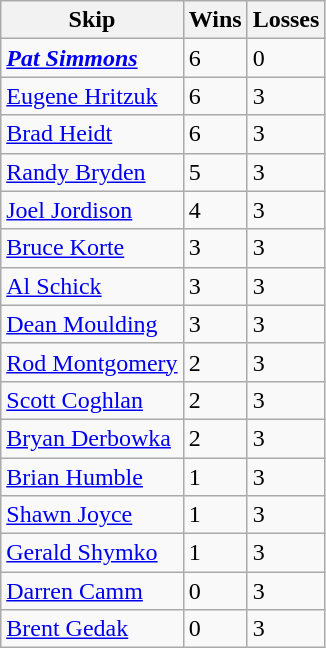<table class="wikitable">
<tr>
<th>Skip</th>
<th>Wins</th>
<th>Losses</th>
</tr>
<tr>
<td><strong><em><a href='#'>Pat Simmons</a></em></strong></td>
<td>6</td>
<td>0</td>
</tr>
<tr>
<td><a href='#'>Eugene Hritzuk</a></td>
<td>6</td>
<td>3</td>
</tr>
<tr>
<td><a href='#'>Brad Heidt</a></td>
<td>6</td>
<td>3</td>
</tr>
<tr>
<td><a href='#'>Randy Bryden</a></td>
<td>5</td>
<td>3</td>
</tr>
<tr>
<td><a href='#'>Joel Jordison</a></td>
<td>4</td>
<td>3</td>
</tr>
<tr>
<td><a href='#'>Bruce Korte</a></td>
<td>3</td>
<td>3</td>
</tr>
<tr>
<td><a href='#'>Al Schick</a></td>
<td>3</td>
<td>3</td>
</tr>
<tr>
<td><a href='#'>Dean Moulding</a></td>
<td>3</td>
<td>3</td>
</tr>
<tr>
<td><a href='#'>Rod Montgomery</a></td>
<td>2</td>
<td>3</td>
</tr>
<tr>
<td><a href='#'>Scott Coghlan</a></td>
<td>2</td>
<td>3</td>
</tr>
<tr>
<td><a href='#'>Bryan Derbowka</a></td>
<td>2</td>
<td>3</td>
</tr>
<tr>
<td><a href='#'>Brian Humble</a></td>
<td>1</td>
<td>3</td>
</tr>
<tr>
<td><a href='#'>Shawn Joyce</a></td>
<td>1</td>
<td>3</td>
</tr>
<tr>
<td><a href='#'>Gerald Shymko</a></td>
<td>1</td>
<td>3</td>
</tr>
<tr>
<td><a href='#'>Darren Camm</a></td>
<td>0</td>
<td>3</td>
</tr>
<tr>
<td><a href='#'>Brent Gedak</a></td>
<td>0</td>
<td>3</td>
</tr>
</table>
